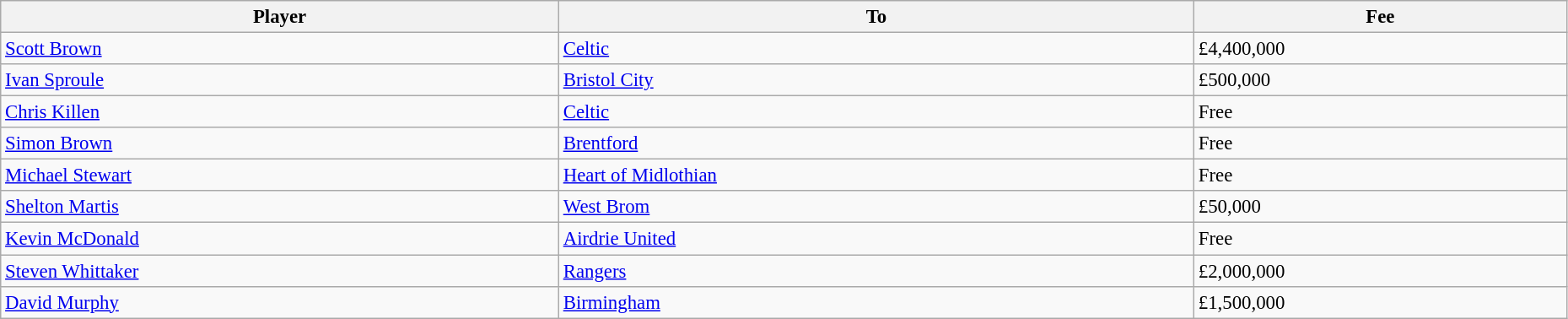<table class="wikitable" style="text-align:center; font-size:95%;width:98%; text-align:left">
<tr>
<th>Player</th>
<th>To</th>
<th>Fee</th>
</tr>
<tr>
<td> <a href='#'>Scott Brown</a></td>
<td><a href='#'>Celtic</a></td>
<td>£4,400,000</td>
</tr>
<tr>
<td> <a href='#'>Ivan Sproule</a></td>
<td><a href='#'>Bristol City</a></td>
<td>£500,000</td>
</tr>
<tr>
<td> <a href='#'>Chris Killen</a></td>
<td><a href='#'>Celtic</a></td>
<td>Free</td>
</tr>
<tr>
<td> <a href='#'>Simon Brown</a></td>
<td><a href='#'>Brentford</a></td>
<td>Free</td>
</tr>
<tr>
<td> <a href='#'>Michael Stewart</a></td>
<td><a href='#'>Heart of Midlothian</a></td>
<td>Free</td>
</tr>
<tr>
<td> <a href='#'>Shelton Martis</a></td>
<td><a href='#'>West Brom</a></td>
<td>£50,000</td>
</tr>
<tr>
<td> <a href='#'>Kevin McDonald</a></td>
<td><a href='#'>Airdrie United</a></td>
<td>Free</td>
</tr>
<tr>
<td> <a href='#'>Steven Whittaker</a></td>
<td><a href='#'>Rangers</a></td>
<td>£2,000,000</td>
</tr>
<tr>
<td> <a href='#'>David Murphy</a></td>
<td><a href='#'>Birmingham</a></td>
<td>£1,500,000</td>
</tr>
</table>
